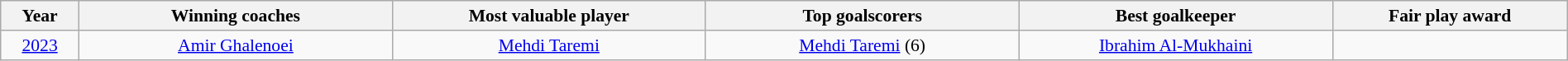<table class="wikitable" width="100%" style="font-size:90%; text-align:center;">
<tr>
<th width="5%">Year</th>
<th width="20%">Winning coaches</th>
<th width="20%">Most valuable player</th>
<th width="20%">Top goalscorers</th>
<th width="20%">Best goalkeeper</th>
<th width="20%">Fair play award</th>
</tr>
<tr>
<td><a href='#'>2023</a></td>
<td> <a href='#'>Amir Ghalenoei</a><br></td>
<td><a href='#'>Mehdi Taremi</a><br></td>
<td><a href='#'>Mehdi Taremi</a> (6)<br></td>
<td><a href='#'>Ibrahim Al-Mukhaini</a><br></td>
<td></td>
</tr>
</table>
